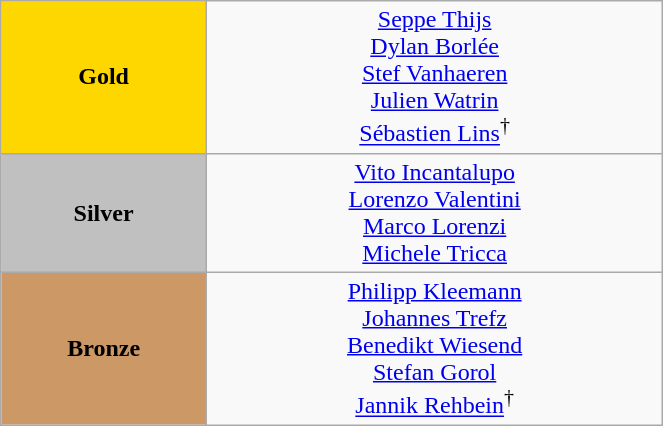<table class="wikitable" style="text-align:center; " width="35%">
<tr>
<td bgcolor="gold"><strong>Gold</strong></td>
<td><a href='#'>Seppe Thijs</a><br><a href='#'>Dylan Borlée</a><br><a href='#'>Stef Vanhaeren</a><br><a href='#'>Julien Watrin</a><br><a href='#'>Sébastien Lins</a><sup>†</sup><br>  <small><em></em></small></td>
</tr>
<tr>
<td bgcolor="silver"><strong>Silver</strong></td>
<td><a href='#'>Vito Incantalupo</a><br><a href='#'>Lorenzo Valentini</a><br><a href='#'>Marco Lorenzi</a><br><a href='#'>Michele Tricca</a><br>  <small><em></em></small></td>
</tr>
<tr>
<td bgcolor="CC9966"><strong>Bronze</strong></td>
<td><a href='#'>Philipp Kleemann</a><br><a href='#'>Johannes Trefz</a><br><a href='#'>Benedikt Wiesend</a><br><a href='#'>Stefan Gorol</a><br><a href='#'>Jannik Rehbein</a><sup>†</sup><br> <small><em></em></small></td>
</tr>
</table>
